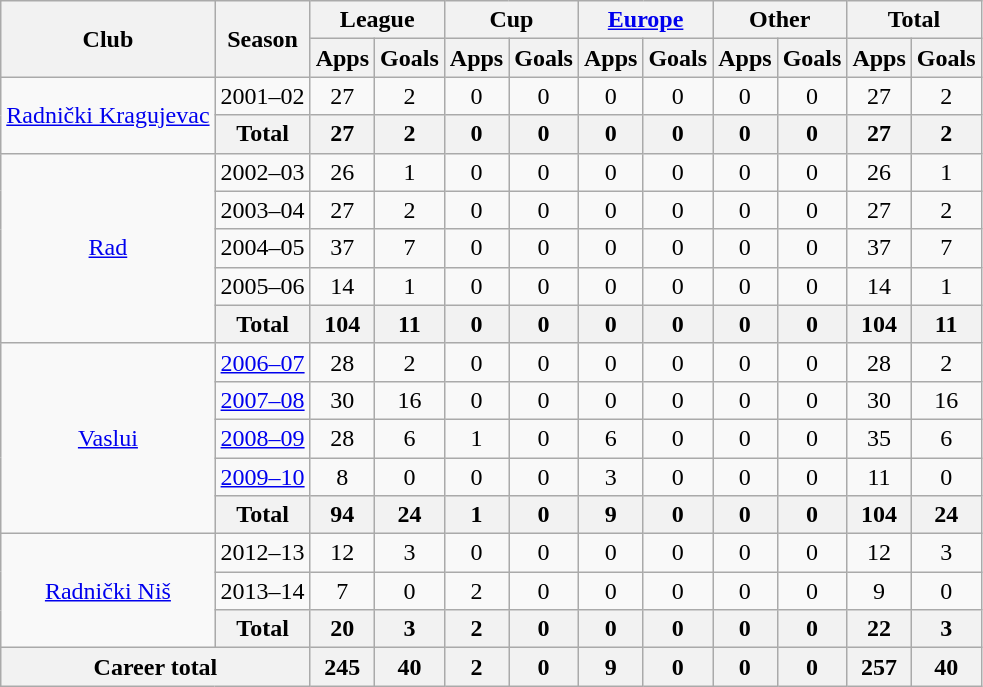<table class="wikitable" style="text-align:center">
<tr>
<th rowspan="2">Club</th>
<th rowspan="2">Season</th>
<th colspan="2">League</th>
<th colspan="2">Cup</th>
<th colspan="2"><a href='#'>Europe</a></th>
<th colspan="2">Other</th>
<th colspan="2">Total</th>
</tr>
<tr>
<th>Apps</th>
<th>Goals</th>
<th>Apps</th>
<th>Goals</th>
<th>Apps</th>
<th>Goals</th>
<th>Apps</th>
<th>Goals</th>
<th>Apps</th>
<th>Goals</th>
</tr>
<tr>
<td rowspan="2"><a href='#'>Radnički Kragujevac</a></td>
<td>2001–02</td>
<td>27</td>
<td>2</td>
<td>0</td>
<td>0</td>
<td>0</td>
<td>0</td>
<td>0</td>
<td>0</td>
<td>27</td>
<td>2</td>
</tr>
<tr>
<th>Total</th>
<th>27</th>
<th>2</th>
<th>0</th>
<th>0</th>
<th>0</th>
<th>0</th>
<th>0</th>
<th>0</th>
<th>27</th>
<th>2</th>
</tr>
<tr>
<td rowspan="5"><a href='#'>Rad</a></td>
<td>2002–03</td>
<td>26</td>
<td>1</td>
<td>0</td>
<td>0</td>
<td>0</td>
<td>0</td>
<td>0</td>
<td>0</td>
<td>26</td>
<td>1</td>
</tr>
<tr>
<td>2003–04</td>
<td>27</td>
<td>2</td>
<td>0</td>
<td>0</td>
<td>0</td>
<td>0</td>
<td>0</td>
<td>0</td>
<td>27</td>
<td>2</td>
</tr>
<tr>
<td>2004–05</td>
<td>37</td>
<td>7</td>
<td>0</td>
<td>0</td>
<td>0</td>
<td>0</td>
<td>0</td>
<td>0</td>
<td>37</td>
<td>7</td>
</tr>
<tr>
<td>2005–06</td>
<td>14</td>
<td>1</td>
<td>0</td>
<td>0</td>
<td>0</td>
<td>0</td>
<td>0</td>
<td>0</td>
<td>14</td>
<td>1</td>
</tr>
<tr>
<th>Total</th>
<th>104</th>
<th>11</th>
<th>0</th>
<th>0</th>
<th>0</th>
<th>0</th>
<th>0</th>
<th>0</th>
<th>104</th>
<th>11</th>
</tr>
<tr>
<td rowspan="5"><a href='#'>Vaslui</a></td>
<td><a href='#'>2006–07</a></td>
<td>28</td>
<td>2</td>
<td>0</td>
<td>0</td>
<td>0</td>
<td>0</td>
<td>0</td>
<td>0</td>
<td>28</td>
<td>2</td>
</tr>
<tr>
<td><a href='#'>2007–08</a></td>
<td>30</td>
<td>16</td>
<td>0</td>
<td>0</td>
<td>0</td>
<td>0</td>
<td>0</td>
<td>0</td>
<td>30</td>
<td>16</td>
</tr>
<tr>
<td><a href='#'>2008–09</a></td>
<td>28</td>
<td>6</td>
<td>1</td>
<td>0</td>
<td>6</td>
<td>0</td>
<td>0</td>
<td>0</td>
<td>35</td>
<td>6</td>
</tr>
<tr>
<td><a href='#'>2009–10</a></td>
<td>8</td>
<td>0</td>
<td>0</td>
<td>0</td>
<td>3</td>
<td>0</td>
<td>0</td>
<td>0</td>
<td>11</td>
<td>0</td>
</tr>
<tr>
<th>Total</th>
<th>94</th>
<th>24</th>
<th>1</th>
<th>0</th>
<th>9</th>
<th>0</th>
<th>0</th>
<th>0</th>
<th>104</th>
<th>24</th>
</tr>
<tr>
<td rowspan="3"><a href='#'>Radnički Niš</a></td>
<td>2012–13</td>
<td>12</td>
<td>3</td>
<td>0</td>
<td>0</td>
<td>0</td>
<td>0</td>
<td>0</td>
<td>0</td>
<td>12</td>
<td>3</td>
</tr>
<tr>
<td>2013–14</td>
<td>7</td>
<td>0</td>
<td>2</td>
<td>0</td>
<td>0</td>
<td>0</td>
<td>0</td>
<td>0</td>
<td>9</td>
<td>0</td>
</tr>
<tr>
<th>Total</th>
<th>20</th>
<th>3</th>
<th>2</th>
<th>0</th>
<th>0</th>
<th>0</th>
<th>0</th>
<th>0</th>
<th>22</th>
<th>3</th>
</tr>
<tr>
<th colspan="2">Career total</th>
<th>245</th>
<th>40</th>
<th>2</th>
<th>0</th>
<th>9</th>
<th>0</th>
<th>0</th>
<th>0</th>
<th>257</th>
<th>40</th>
</tr>
</table>
